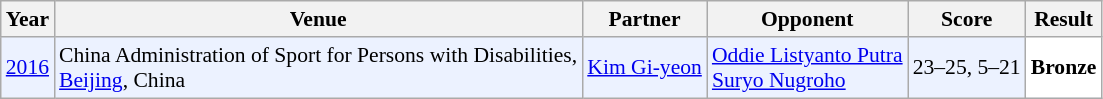<table class="sortable wikitable" style="font-size: 90%;">
<tr>
<th>Year</th>
<th>Venue</th>
<th>Partner</th>
<th>Opponent</th>
<th>Score</th>
<th>Result</th>
</tr>
<tr style="background:#ECF2FF">
<td align="center"><a href='#'>2016</a></td>
<td align="left">China Administration of Sport for Persons with Disabilities,<br><a href='#'>Beijing</a>, China</td>
<td align="left"> <a href='#'>Kim Gi-yeon</a></td>
<td align="left"> <a href='#'>Oddie Listyanto Putra</a><br> <a href='#'>Suryo Nugroho</a></td>
<td align="left">23–25, 5–21</td>
<td style="text-align:left; background:white"> <strong>Bronze</strong></td>
</tr>
</table>
